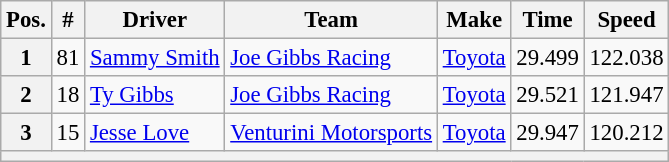<table class="wikitable" style="font-size:95%">
<tr>
<th>Pos.</th>
<th>#</th>
<th>Driver</th>
<th>Team</th>
<th>Make</th>
<th>Time</th>
<th>Speed</th>
</tr>
<tr>
<th>1</th>
<td>81</td>
<td><a href='#'>Sammy Smith</a></td>
<td><a href='#'>Joe Gibbs Racing</a></td>
<td><a href='#'>Toyota</a></td>
<td>29.499</td>
<td>122.038</td>
</tr>
<tr>
<th>2</th>
<td>18</td>
<td><a href='#'>Ty Gibbs</a></td>
<td><a href='#'>Joe Gibbs Racing</a></td>
<td><a href='#'>Toyota</a></td>
<td>29.521</td>
<td>121.947</td>
</tr>
<tr>
<th>3</th>
<td>15</td>
<td><a href='#'>Jesse Love</a></td>
<td><a href='#'>Venturini Motorsports</a></td>
<td><a href='#'>Toyota</a></td>
<td>29.947</td>
<td>120.212</td>
</tr>
<tr>
<th colspan="7"></th>
</tr>
</table>
